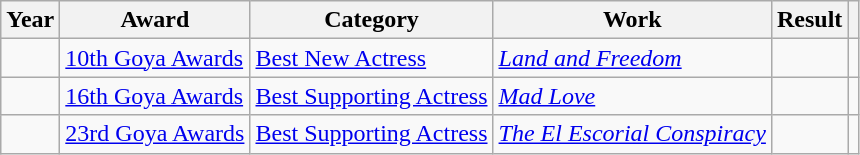<table class="wikitable sortable plainrowheaders">
<tr>
<th>Year</th>
<th>Award</th>
<th>Category</th>
<th>Work</th>
<th>Result</th>
<th scope="col" class="unsortable"></th>
</tr>
<tr>
<td></td>
<td><a href='#'>10th Goya Awards</a></td>
<td><a href='#'>Best New Actress</a></td>
<td><em><a href='#'>Land and Freedom</a></em></td>
<td></td>
<td></td>
</tr>
<tr>
<td></td>
<td><a href='#'>16th Goya Awards</a></td>
<td><a href='#'>Best Supporting Actress</a></td>
<td><em><a href='#'>Mad Love</a></em></td>
<td></td>
<td></td>
</tr>
<tr>
<td></td>
<td><a href='#'>23rd Goya Awards</a></td>
<td><a href='#'>Best Supporting Actress</a></td>
<td><em><a href='#'>The El Escorial Conspiracy</a></em></td>
<td></td>
<td></td>
</tr>
</table>
